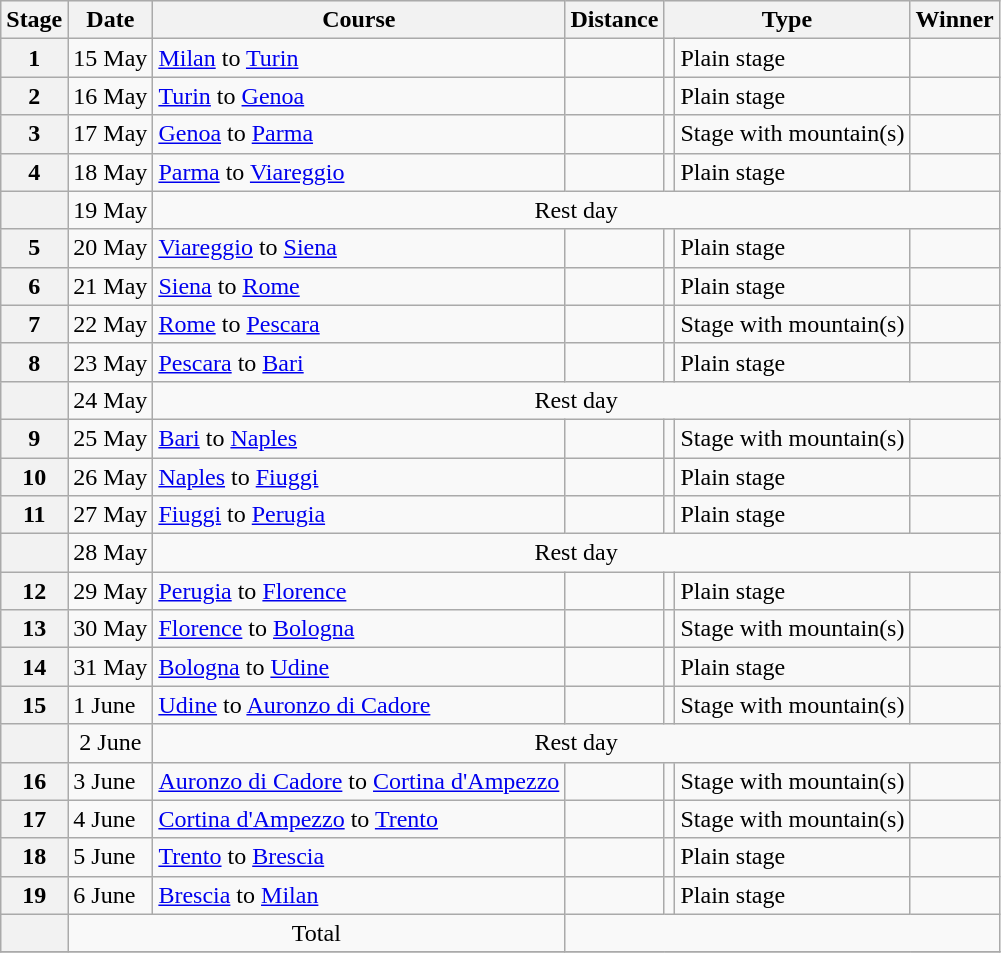<table class="wikitable">
<tr style="background:#efefef;">
<th>Stage</th>
<th>Date</th>
<th>Course</th>
<th>Distance</th>
<th colspan="2">Type</th>
<th>Winner</th>
</tr>
<tr>
<th style="text-align:center">1</th>
<td>15 May</td>
<td><a href='#'>Milan</a> to <a href='#'>Turin</a></td>
<td align="center"></td>
<td style="text-align:center;"></td>
<td>Plain stage</td>
<td></td>
</tr>
<tr>
<th style="text-align:center">2</th>
<td>16 May</td>
<td><a href='#'>Turin</a> to <a href='#'>Genoa</a></td>
<td align="center"></td>
<td style="text-align:center;"></td>
<td>Plain stage</td>
<td></td>
</tr>
<tr>
<th style="text-align:center">3</th>
<td>17 May</td>
<td><a href='#'>Genoa</a> to <a href='#'>Parma</a></td>
<td align="center"></td>
<td style="text-align:center;"></td>
<td>Stage with mountain(s)</td>
<td></td>
</tr>
<tr>
<th style="text-align:center">4</th>
<td>18 May</td>
<td><a href='#'>Parma</a> to <a href='#'>Viareggio</a></td>
<td align="center"></td>
<td style="text-align:center;"></td>
<td>Plain stage</td>
<td></td>
</tr>
<tr>
<th></th>
<td align="center">19 May</td>
<td colspan="6" align=center>Rest day</td>
</tr>
<tr>
<th style="text-align:center">5</th>
<td>20 May</td>
<td><a href='#'>Viareggio</a> to <a href='#'>Siena</a></td>
<td align="center"></td>
<td style="text-align:center;"></td>
<td>Plain stage</td>
<td></td>
</tr>
<tr>
<th style="text-align:center">6</th>
<td>21 May</td>
<td><a href='#'>Siena</a> to <a href='#'>Rome</a></td>
<td align="center"></td>
<td style="text-align:center;"></td>
<td>Plain stage</td>
<td></td>
</tr>
<tr>
<th style="text-align:center">7</th>
<td>22 May</td>
<td><a href='#'>Rome</a> to <a href='#'>Pescara</a></td>
<td align="center"></td>
<td style="text-align:center;"></td>
<td>Stage with mountain(s)</td>
<td></td>
</tr>
<tr>
<th style="text-align:center">8</th>
<td>23 May</td>
<td><a href='#'>Pescara</a> to <a href='#'>Bari</a></td>
<td align="center"></td>
<td style="text-align:center;"></td>
<td>Plain stage</td>
<td></td>
</tr>
<tr>
<th></th>
<td align="center">24 May</td>
<td colspan="6" align=center>Rest day</td>
</tr>
<tr>
<th style="text-align:center">9</th>
<td>25 May</td>
<td><a href='#'>Bari</a> to <a href='#'>Naples</a></td>
<td align="center"></td>
<td style="text-align:center;"></td>
<td>Stage with mountain(s)</td>
<td></td>
</tr>
<tr>
<th style="text-align:center">10</th>
<td>26 May</td>
<td><a href='#'>Naples</a> to <a href='#'>Fiuggi</a></td>
<td align="center"></td>
<td style="text-align:center;"></td>
<td>Plain stage</td>
<td></td>
</tr>
<tr>
<th style="text-align:center">11</th>
<td>27 May</td>
<td><a href='#'>Fiuggi</a> to <a href='#'>Perugia</a></td>
<td align="center"></td>
<td style="text-align:center;"></td>
<td>Plain stage</td>
<td></td>
</tr>
<tr>
<th></th>
<td align="center">28 May</td>
<td colspan="6" align=center>Rest day</td>
</tr>
<tr>
<th style="text-align:center">12</th>
<td>29 May</td>
<td><a href='#'>Perugia</a> to <a href='#'>Florence</a></td>
<td align="center"></td>
<td style="text-align:center;"></td>
<td>Plain stage</td>
<td></td>
</tr>
<tr>
<th style="text-align:center">13</th>
<td>30 May</td>
<td><a href='#'>Florence</a> to <a href='#'>Bologna</a></td>
<td align="center"></td>
<td style="text-align:center;"></td>
<td>Stage with mountain(s)</td>
<td></td>
</tr>
<tr>
<th style="text-align:center">14</th>
<td>31 May</td>
<td><a href='#'>Bologna</a> to <a href='#'>Udine</a></td>
<td align="center"></td>
<td style="text-align:center;"></td>
<td>Plain stage</td>
<td></td>
</tr>
<tr>
<th style="text-align:center">15</th>
<td>1 June</td>
<td><a href='#'>Udine</a> to <a href='#'>Auronzo di Cadore</a></td>
<td align="center"></td>
<td style="text-align:center;"></td>
<td>Stage with mountain(s)</td>
<td></td>
</tr>
<tr>
<th></th>
<td align="center">2 June</td>
<td colspan="6" align=center>Rest day</td>
</tr>
<tr>
<th style="text-align:center">16</th>
<td>3 June</td>
<td><a href='#'>Auronzo di Cadore</a> to <a href='#'>Cortina d'Ampezzo</a></td>
<td align="center"></td>
<td style="text-align:center;"></td>
<td>Stage with mountain(s)</td>
<td></td>
</tr>
<tr>
<th style="text-align:center">17</th>
<td>4 June</td>
<td><a href='#'>Cortina d'Ampezzo</a> to <a href='#'>Trento</a></td>
<td align="center"></td>
<td style="text-align:center;"></td>
<td>Stage with mountain(s)</td>
<td></td>
</tr>
<tr>
<th style="text-align:center">18</th>
<td>5 June</td>
<td><a href='#'>Trento</a> to <a href='#'>Brescia</a></td>
<td align="center"></td>
<td style="text-align:center;"></td>
<td>Plain stage</td>
<td></td>
</tr>
<tr>
<th style="text-align:center">19</th>
<td>6 June</td>
<td><a href='#'>Brescia</a> to <a href='#'>Milan</a></td>
<td align="center"></td>
<td style="text-align:center;"></td>
<td>Plain stage</td>
<td></td>
</tr>
<tr>
<th></th>
<td colspan="2" align=center>Total</td>
<td colspan="5" align="center"></td>
</tr>
<tr>
</tr>
</table>
